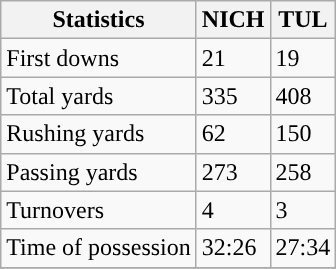<table class="wikitable" style="float: left;">
<tr>
<th>Statistics</th>
<th>NICH</th>
<th>TUL</th>
</tr>
<tr>
<td>First downs</td>
<td>21</td>
<td>19</td>
</tr>
<tr>
<td>Total yards</td>
<td>335</td>
<td>408</td>
</tr>
<tr>
<td>Rushing yards</td>
<td>62</td>
<td>150</td>
</tr>
<tr>
<td>Passing yards</td>
<td>273</td>
<td>258</td>
</tr>
<tr>
<td>Turnovers</td>
<td>4</td>
<td>3</td>
</tr>
<tr>
<td>Time of possession</td>
<td>32:26</td>
<td>27:34</td>
</tr>
<tr>
</tr>
</table>
